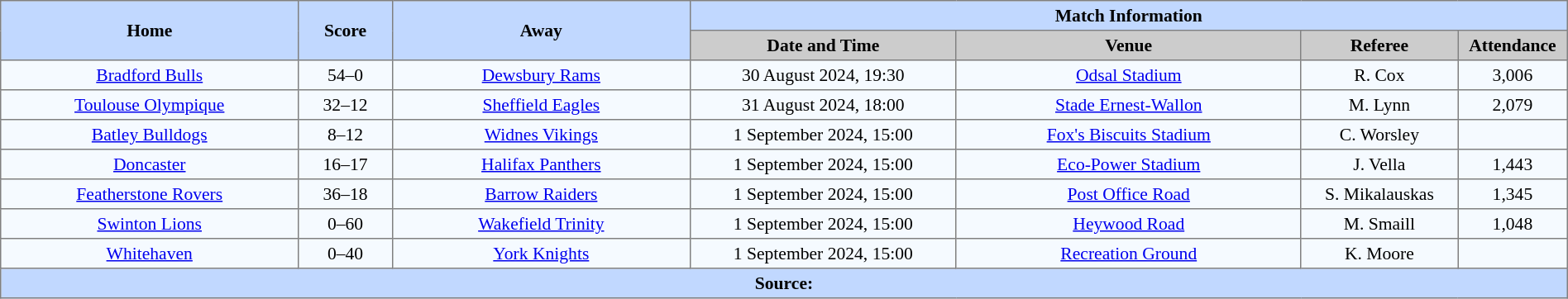<table border=1 style="border-collapse:collapse; font-size:90%; text-align:center;" cellpadding=3 cellspacing=0 width=100%>
<tr bgcolor=#C1D8FF>
<th scope="col" rowspan=2 width=19%>Home</th>
<th scope="col" rowspan=2 width=6%>Score</th>
<th scope="col" rowspan=2 width=19%>Away</th>
<th colspan=6>Match Information</th>
</tr>
<tr bgcolor=#CCCCCC>
<th scope="col" width=17%>Date and Time</th>
<th scope="col" width=22%>Venue</th>
<th scope="col" width=10%>Referee</th>
<th scope="col" width=7%>Attendance</th>
</tr>
<tr bgcolor=#F5FAFF>
<td> <a href='#'>Bradford Bulls</a></td>
<td>54–0</td>
<td> <a href='#'>Dewsbury Rams</a></td>
<td>30 August 2024, 19:30</td>
<td><a href='#'>Odsal Stadium</a></td>
<td>R. Cox</td>
<td>3,006</td>
</tr>
<tr bgcolor=#F5FAFF>
<td> <a href='#'>Toulouse Olympique</a></td>
<td>32–12</td>
<td> <a href='#'>Sheffield Eagles</a></td>
<td>31 August 2024, 18:00</td>
<td><a href='#'>Stade Ernest-Wallon</a></td>
<td>M. Lynn</td>
<td>2,079</td>
</tr>
<tr bgcolor=#F5FAFF>
<td> <a href='#'>Batley Bulldogs</a></td>
<td>8–12</td>
<td> <a href='#'>Widnes Vikings</a></td>
<td>1 September 2024, 15:00</td>
<td><a href='#'>Fox's Biscuits Stadium</a></td>
<td>C. Worsley</td>
<td></td>
</tr>
<tr bgcolor=#F5FAFF>
<td> <a href='#'>Doncaster</a></td>
<td>16–17</td>
<td> <a href='#'>Halifax Panthers</a></td>
<td>1 September 2024, 15:00</td>
<td><a href='#'>Eco-Power Stadium</a></td>
<td>J. Vella</td>
<td>1,443</td>
</tr>
<tr bgcolor=#F5FAFF>
<td> <a href='#'>Featherstone Rovers</a></td>
<td>36–18</td>
<td> <a href='#'>Barrow Raiders</a></td>
<td>1 September 2024, 15:00</td>
<td><a href='#'>Post Office Road</a></td>
<td>S. Mikalauskas</td>
<td>1,345</td>
</tr>
<tr bgcolor=#F5FAFF>
<td> <a href='#'>Swinton Lions</a></td>
<td>0–60</td>
<td> <a href='#'>Wakefield Trinity</a></td>
<td>1 September 2024, 15:00</td>
<td><a href='#'>Heywood Road</a></td>
<td>M. Smaill</td>
<td>1,048</td>
</tr>
<tr bgcolor=#F5FAFF>
<td> <a href='#'>Whitehaven</a></td>
<td>0–40</td>
<td> <a href='#'>York Knights</a></td>
<td>1 September 2024, 15:00</td>
<td><a href='#'>Recreation Ground</a></td>
<td>K. Moore</td>
<td></td>
</tr>
<tr style="background:#c1d8ff;">
<th colspan=7>Source:</th>
</tr>
</table>
